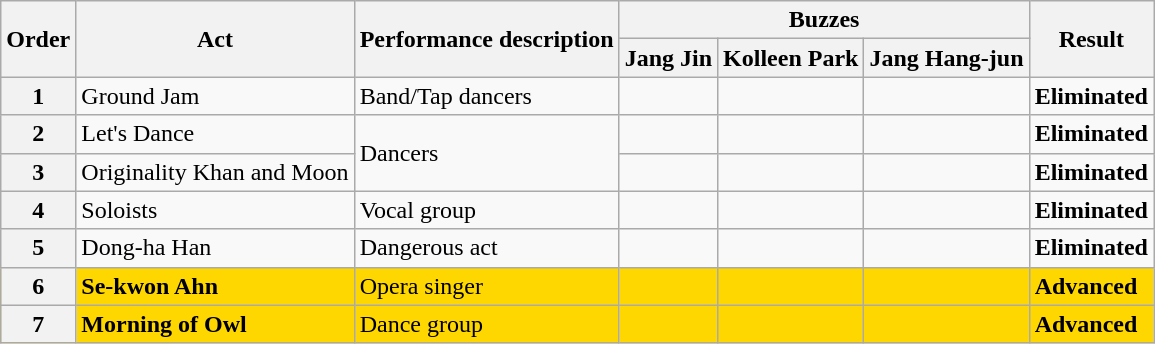<table class="wikitable plainrowheaders">
<tr>
<th rowspan=2>Order</th>
<th rowspan=2>Act</th>
<th rowspan=2>Performance description</th>
<th colspan=3>Buzzes</th>
<th rowspan=2 colspan=3>Result</th>
</tr>
<tr>
<th>Jang Jin</th>
<th>Kolleen Park</th>
<th>Jang Hang-jun</th>
</tr>
<tr>
<th>1</th>
<td>Ground Jam</td>
<td>Band/Tap dancers</td>
<td></td>
<td></td>
<td></td>
<td><strong>Eliminated</strong></td>
</tr>
<tr>
<th>2</th>
<td>Let's Dance</td>
<td rowspan=2>Dancers</td>
<td></td>
<td></td>
<td></td>
<td><strong>Eliminated</strong></td>
</tr>
<tr>
<th>3</th>
<td>Originality Khan and Moon</td>
<td></td>
<td></td>
<td></td>
<td><strong>Eliminated</strong></td>
</tr>
<tr>
<th>4</th>
<td>Soloists</td>
<td>Vocal group</td>
<td></td>
<td></td>
<td></td>
<td><strong>Eliminated</strong></td>
</tr>
<tr>
<th>5</th>
<td>Dong-ha Han</td>
<td>Dangerous act</td>
<td></td>
<td></td>
<td></td>
<td><strong>Eliminated</strong></td>
</tr>
<tr style="background:gold;">
<th>6</th>
<td><strong>Se-kwon Ahn</strong></td>
<td>Opera singer</td>
<td></td>
<td></td>
<td></td>
<td><strong>Advanced</strong></td>
</tr>
<tr style="background:gold;">
<th>7</th>
<td><strong>Morning of Owl</strong></td>
<td>Dance group</td>
<td></td>
<td></td>
<td></td>
<td><strong>Advanced</strong></td>
</tr>
</table>
